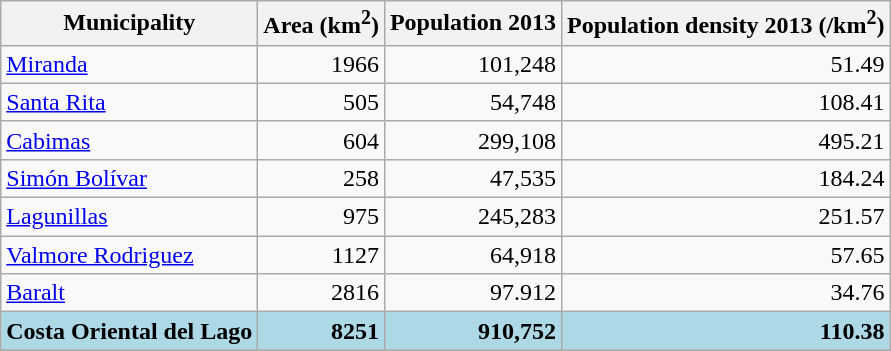<table class="wikitable" style="text-align:right">
<tr>
<th>Municipality</th>
<th>Area (km<sup>2</sup>)</th>
<th>Population 2013 </th>
<th>Population density 2013 (/km<sup>2</sup>)</th>
</tr>
<tr>
<td align=left><a href='#'>Miranda</a></td>
<td>1966</td>
<td>101,248</td>
<td>51.49</td>
</tr>
<tr>
<td align=left><a href='#'>Santa Rita</a></td>
<td>505</td>
<td>54,748</td>
<td>108.41</td>
</tr>
<tr>
<td align=left><a href='#'>Cabimas</a></td>
<td>604</td>
<td>299,108</td>
<td>495.21</td>
</tr>
<tr>
<td align=left><a href='#'>Simón Bolívar</a></td>
<td>258</td>
<td>47,535</td>
<td>184.24</td>
</tr>
<tr>
<td align=left><a href='#'>Lagunillas</a></td>
<td>975</td>
<td>245,283</td>
<td>251.57</td>
</tr>
<tr>
<td align=left><a href='#'>Valmore Rodriguez</a></td>
<td>1127</td>
<td>64,918</td>
<td>57.65</td>
</tr>
<tr>
<td align=left><a href='#'>Baralt</a></td>
<td>2816</td>
<td>97.912</td>
<td>34.76</td>
</tr>
<tr>
<td style="background:lightblue; text-align:right;"><strong>Costa Oriental del Lago</strong></td>
<td style="background:lightblue; text-align:right;"><strong>8251</strong></td>
<td style="background:lightblue; text-align:right;"><strong>910,752</strong></td>
<td style="background:lightblue; text-align:right;"><strong>110.38</strong></td>
</tr>
<tr>
</tr>
</table>
